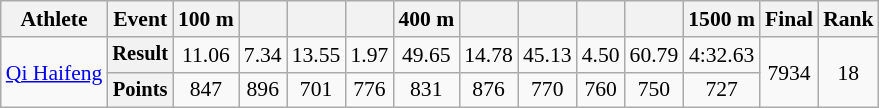<table class="wikitable" style="font-size:90%">
<tr>
<th>Athlete</th>
<th>Event</th>
<th>100 m</th>
<th></th>
<th></th>
<th></th>
<th>400 m</th>
<th></th>
<th></th>
<th></th>
<th></th>
<th>1500 m</th>
<th>Final</th>
<th>Rank</th>
</tr>
<tr align=center>
<td style="text-align:left;" rowspan="2"><a href='#'>Qi Haifeng</a></td>
<th style="font-size:95%">Result</th>
<td>11.06</td>
<td>7.34</td>
<td>13.55</td>
<td>1.97</td>
<td>49.65</td>
<td>14.78</td>
<td>45.13</td>
<td>4.50</td>
<td>60.79</td>
<td>4:32.63</td>
<td rowspan=2>7934</td>
<td rowspan=2>18</td>
</tr>
<tr align=center>
<th style="font-size:95%">Points</th>
<td>847</td>
<td>896</td>
<td>701</td>
<td>776</td>
<td>831</td>
<td>876</td>
<td>770</td>
<td>760</td>
<td>750</td>
<td>727</td>
</tr>
</table>
